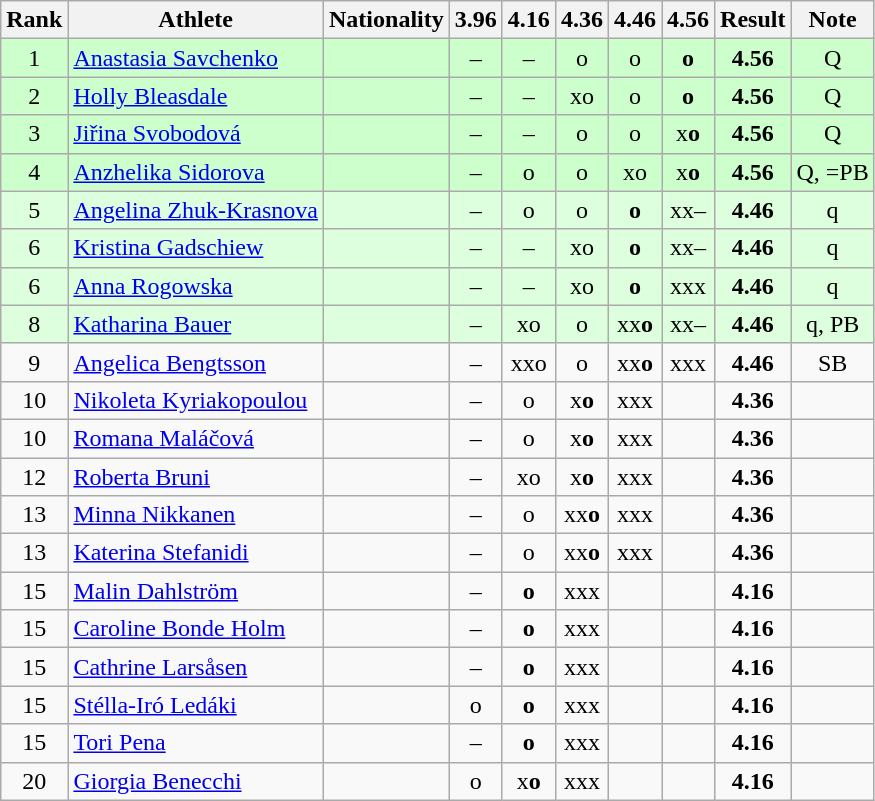<table class="wikitable sortable" style="text-align:center">
<tr>
<th>Rank</th>
<th>Athlete</th>
<th>Nationality</th>
<th>3.96</th>
<th>4.16</th>
<th>4.36</th>
<th>4.46</th>
<th>4.56</th>
<th>Result</th>
<th>Note</th>
</tr>
<tr bgcolor=ccffcc>
<td>1</td>
<td align=left><a href='#'>Anastasia Savchenko</a></td>
<td align=left></td>
<td>–</td>
<td>–</td>
<td>o</td>
<td>o</td>
<td><strong>o</strong></td>
<td><strong>4.56</strong></td>
<td>Q</td>
</tr>
<tr bgcolor=ccffcc>
<td>2</td>
<td align=left><a href='#'>Holly Bleasdale</a></td>
<td align=left></td>
<td>–</td>
<td>–</td>
<td>xo</td>
<td>o</td>
<td><strong>o</strong></td>
<td><strong>4.56</strong></td>
<td>Q</td>
</tr>
<tr bgcolor=ccffcc>
<td>3</td>
<td align=left><a href='#'>Jiřina Svobodová</a></td>
<td align=left></td>
<td>–</td>
<td>–</td>
<td>o</td>
<td>o</td>
<td>x<strong>o</strong></td>
<td><strong>4.56</strong></td>
<td>Q</td>
</tr>
<tr bgcolor=ccffcc>
<td>4</td>
<td align=left><a href='#'>Anzhelika Sidorova</a></td>
<td align=left></td>
<td>–</td>
<td>o</td>
<td>o</td>
<td>xo</td>
<td>x<strong>o</strong></td>
<td><strong>4.56</strong></td>
<td>Q, =PB</td>
</tr>
<tr bgcolor=ddffdd>
<td>5</td>
<td align=left><a href='#'>Angelina Zhuk-Krasnova</a></td>
<td align=left></td>
<td>–</td>
<td>o</td>
<td>o</td>
<td><strong>o</strong></td>
<td>xx–</td>
<td><strong>4.46</strong></td>
<td>q</td>
</tr>
<tr bgcolor=ddffdd>
<td>6</td>
<td align=left><a href='#'>Kristina Gadschiew</a></td>
<td align=left></td>
<td>–</td>
<td>–</td>
<td>xo</td>
<td><strong>o</strong></td>
<td>xx–</td>
<td><strong>4.46</strong></td>
<td>q</td>
</tr>
<tr bgcolor=ddffdd>
<td>6</td>
<td align=left><a href='#'>Anna Rogowska</a></td>
<td align=left></td>
<td>–</td>
<td>–</td>
<td>xo</td>
<td><strong>o</strong></td>
<td>xxx</td>
<td><strong>4.46</strong></td>
<td>q</td>
</tr>
<tr bgcolor=ddffdd>
<td>8</td>
<td align=left><a href='#'>Katharina Bauer</a></td>
<td align=left></td>
<td>–</td>
<td>xo</td>
<td>o</td>
<td>xx<strong>o</strong></td>
<td>xx–</td>
<td><strong>4.46</strong></td>
<td>q, PB</td>
</tr>
<tr>
<td>9</td>
<td align=left><a href='#'>Angelica Bengtsson</a></td>
<td align=left></td>
<td>–</td>
<td>xxo</td>
<td>o</td>
<td>xx<strong>o</strong></td>
<td>xxx</td>
<td><strong>4.46</strong></td>
<td>SB</td>
</tr>
<tr>
<td>10</td>
<td align=left><a href='#'>Nikoleta Kyriakopoulou</a></td>
<td align=left></td>
<td>–</td>
<td>o</td>
<td>x<strong>o</strong></td>
<td>xxx</td>
<td></td>
<td><strong>4.36</strong></td>
<td></td>
</tr>
<tr>
<td>10</td>
<td align=left><a href='#'>Romana Maláčová</a></td>
<td align=left></td>
<td>–</td>
<td>o</td>
<td>x<strong>o</strong></td>
<td>xxx</td>
<td></td>
<td><strong>4.36</strong></td>
<td></td>
</tr>
<tr>
<td>12</td>
<td align=left><a href='#'>Roberta Bruni</a></td>
<td align=left></td>
<td>–</td>
<td>xo</td>
<td>x<strong>o</strong></td>
<td>xxx</td>
<td></td>
<td><strong>4.36</strong></td>
<td></td>
</tr>
<tr>
<td>13</td>
<td align=left><a href='#'>Minna Nikkanen</a></td>
<td align=left></td>
<td>–</td>
<td>o</td>
<td>xx<strong>o</strong></td>
<td>xxx</td>
<td></td>
<td><strong>4.36</strong></td>
<td></td>
</tr>
<tr>
<td>13</td>
<td align=left><a href='#'>Katerina Stefanidi</a></td>
<td align=left></td>
<td>–</td>
<td>o</td>
<td>xx<strong>o</strong></td>
<td>xxx</td>
<td></td>
<td><strong>4.36</strong></td>
<td></td>
</tr>
<tr>
<td>15</td>
<td align=left><a href='#'>Malin Dahlström</a></td>
<td align=left></td>
<td>–</td>
<td><strong>o</strong></td>
<td>xxx</td>
<td></td>
<td></td>
<td><strong>4.16</strong></td>
<td></td>
</tr>
<tr>
<td>15</td>
<td align=left><a href='#'>Caroline Bonde Holm</a></td>
<td align=left></td>
<td>–</td>
<td><strong>o</strong></td>
<td>xxx</td>
<td></td>
<td></td>
<td><strong>4.16</strong></td>
<td></td>
</tr>
<tr>
<td>15</td>
<td align=left><a href='#'>Cathrine Larsåsen</a></td>
<td align=left></td>
<td>–</td>
<td><strong>o</strong></td>
<td>xxx</td>
<td></td>
<td></td>
<td><strong>4.16</strong></td>
<td></td>
</tr>
<tr>
<td>15</td>
<td align=left><a href='#'>Stélla-Iró Ledáki</a></td>
<td align=left></td>
<td>o</td>
<td><strong>o</strong></td>
<td>xxx</td>
<td></td>
<td></td>
<td><strong>4.16</strong></td>
<td></td>
</tr>
<tr>
<td>15</td>
<td align=left><a href='#'>Tori Pena</a></td>
<td align=left></td>
<td>–</td>
<td><strong>o</strong></td>
<td>xxx</td>
<td></td>
<td></td>
<td><strong>4.16</strong></td>
<td></td>
</tr>
<tr>
<td>20</td>
<td align=left><a href='#'>Giorgia Benecchi</a></td>
<td align=left></td>
<td>o</td>
<td>x<strong>o</strong></td>
<td>xxx</td>
<td></td>
<td></td>
<td><strong>4.16</strong></td>
<td></td>
</tr>
</table>
